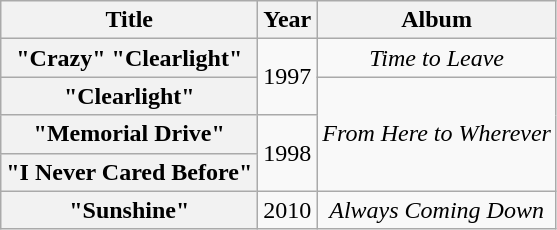<table class="wikitable plainrowheaders" style="text-align:center;" border="1">
<tr>
<th>Title</th>
<th>Year</th>
<th>Album</th>
</tr>
<tr>
<th scope="row">"Crazy" "Clearlight"</th>
<td rowspan="2">1997</td>
<td><em>Time to Leave</em></td>
</tr>
<tr>
<th scope="row">"Clearlight"</th>
<td rowspan="3"><em>From Here to Wherever</em></td>
</tr>
<tr>
<th scope="row">"Memorial Drive"</th>
<td rowspan="2">1998</td>
</tr>
<tr>
<th scope="row">"I Never Cared Before"</th>
</tr>
<tr>
<th scope="row">"Sunshine"</th>
<td>2010</td>
<td><em>Always Coming Down</em></td>
</tr>
</table>
